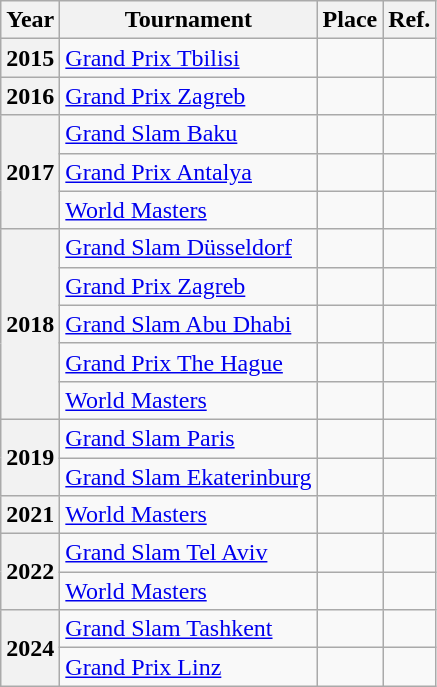<table class="wikitable sortable" style="text-align:center;">
<tr>
<th>Year</th>
<th>Tournament</th>
<th>Place</th>
<th>Ref.</th>
</tr>
<tr>
<th>2015</th>
<td align=left><a href='#'>Grand Prix Tbilisi</a></td>
<td></td>
<td></td>
</tr>
<tr>
<th>2016</th>
<td align=left><a href='#'>Grand Prix Zagreb</a></td>
<td></td>
<td></td>
</tr>
<tr>
<th rowspan=3>2017</th>
<td align=left><a href='#'>Grand Slam Baku</a></td>
<td></td>
<td></td>
</tr>
<tr>
<td align=left><a href='#'>Grand Prix Antalya</a></td>
<td></td>
<td></td>
</tr>
<tr>
<td align=left><a href='#'>World Masters</a></td>
<td></td>
<td></td>
</tr>
<tr>
<th rowspan=5>2018</th>
<td align=left><a href='#'>Grand Slam Düsseldorf</a></td>
<td></td>
<td></td>
</tr>
<tr>
<td align=left><a href='#'>Grand Prix Zagreb</a></td>
<td></td>
<td></td>
</tr>
<tr>
<td align=left><a href='#'>Grand Slam Abu Dhabi</a></td>
<td></td>
<td></td>
</tr>
<tr>
<td align=left><a href='#'>Grand Prix The Hague</a></td>
<td></td>
<td></td>
</tr>
<tr>
<td align=left><a href='#'>World Masters</a></td>
<td></td>
<td></td>
</tr>
<tr>
<th rowspan=2>2019</th>
<td align=left><a href='#'>Grand Slam Paris</a></td>
<td></td>
<td></td>
</tr>
<tr>
<td align=left><a href='#'>Grand Slam Ekaterinburg</a></td>
<td></td>
<td></td>
</tr>
<tr>
<th>2021</th>
<td align=left><a href='#'>World Masters</a></td>
<td></td>
<td></td>
</tr>
<tr>
<th rowspan=2>2022</th>
<td align=left><a href='#'>Grand Slam Tel Aviv</a></td>
<td></td>
<td></td>
</tr>
<tr>
<td align=left><a href='#'>World Masters</a></td>
<td></td>
<td></td>
</tr>
<tr>
<th rowspan=2>2024</th>
<td align=left><a href='#'>Grand Slam Tashkent</a></td>
<td></td>
<td></td>
</tr>
<tr>
<td align=left><a href='#'>Grand Prix Linz</a></td>
<td></td>
<td></td>
</tr>
</table>
